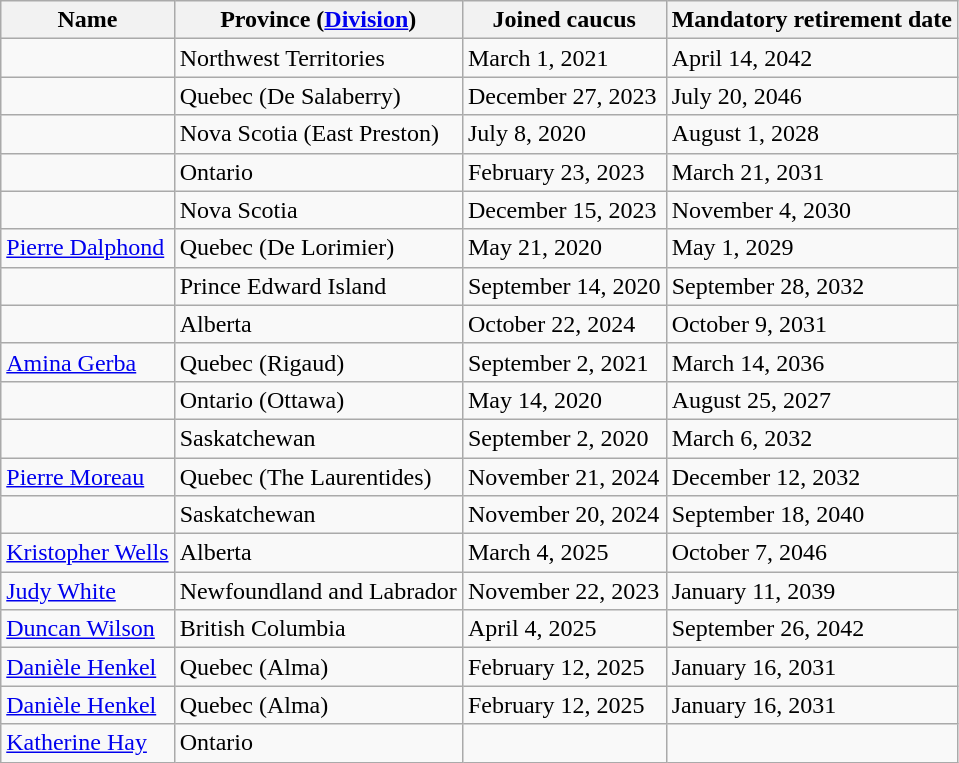<table class="sortable wikitable">
<tr>
<th>Name</th>
<th>Province (<a href='#'>Division</a>)</th>
<th>Joined caucus</th>
<th>Mandatory retirement date</th>
</tr>
<tr>
<td></td>
<td>Northwest Territories</td>
<td>March 1, 2021</td>
<td>April 14, 2042</td>
</tr>
<tr>
<td></td>
<td>Quebec (De Salaberry)</td>
<td>December 27, 2023</td>
<td>July 20, 2046</td>
</tr>
<tr>
<td></td>
<td>Nova Scotia (East Preston)</td>
<td>July 8, 2020</td>
<td>August 1, 2028</td>
</tr>
<tr>
<td></td>
<td>Ontario</td>
<td>February 23, 2023</td>
<td>March 21, 2031</td>
</tr>
<tr>
<td></td>
<td>Nova Scotia</td>
<td>December 15, 2023</td>
<td>November 4, 2030</td>
</tr>
<tr>
<td><a href='#'>Pierre Dalphond</a></td>
<td>Quebec (De Lorimier)</td>
<td>May 21, 2020</td>
<td>May 1, 2029</td>
</tr>
<tr>
<td></td>
<td>Prince Edward Island</td>
<td>September 14, 2020</td>
<td>September 28, 2032</td>
</tr>
<tr>
<td></td>
<td>Alberta</td>
<td>October 22, 2024</td>
<td>October 9, 2031</td>
</tr>
<tr>
<td><a href='#'>Amina Gerba</a></td>
<td>Quebec (Rigaud)</td>
<td>September 2, 2021</td>
<td>March 14, 2036</td>
</tr>
<tr>
<td></td>
<td>Ontario (Ottawa)</td>
<td>May 14, 2020</td>
<td>August 25, 2027</td>
</tr>
<tr>
<td></td>
<td>Saskatchewan</td>
<td>September 2, 2020</td>
<td>March 6, 2032</td>
</tr>
<tr>
<td><a href='#'>Pierre Moreau</a></td>
<td>Quebec (The Laurentides)</td>
<td>November 21, 2024</td>
<td>December 12, 2032</td>
</tr>
<tr>
<td></td>
<td>Saskatchewan</td>
<td>November 20, 2024</td>
<td>September 18, 2040</td>
</tr>
<tr>
<td><a href='#'>Kristopher Wells</a></td>
<td>Alberta</td>
<td>March 4, 2025</td>
<td>October 7, 2046</td>
</tr>
<tr>
<td><a href='#'>Judy White</a></td>
<td>Newfoundland and Labrador</td>
<td>November 22, 2023</td>
<td>January 11, 2039</td>
</tr>
<tr>
<td><span><a href='#'>Duncan Wilson</a></span></td>
<td>British Columbia</td>
<td>April 4, 2025</td>
<td>September 26, 2042</td>
</tr>
<tr>
<td><a href='#'>Danièle Henkel</a></td>
<td>Quebec (Alma)</td>
<td>February 12, 2025</td>
<td>January 16, 2031</td>
</tr>
<tr>
<td><a href='#'>Danièle Henkel</a></td>
<td>Quebec (Alma)</td>
<td>February 12, 2025</td>
<td>January 16, 2031</td>
</tr>
<tr>
<td><a href='#'>Katherine Hay</a></td>
<td>Ontario</td>
<td></td>
<td></td>
</tr>
</table>
